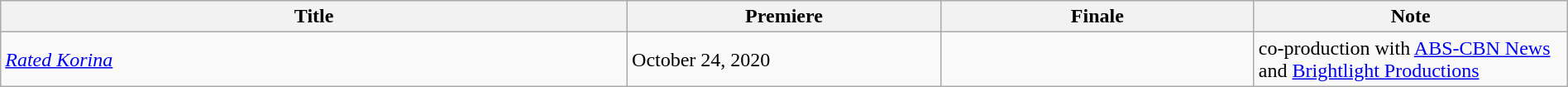<table class="wikitable sortable" width="100%">
<tr>
<th style="width:40%;">Title</th>
<th style="width:20%;">Premiere</th>
<th style="width:20%;">Finale</th>
<th style="width:20%;">Note</th>
</tr>
<tr>
<td><em><a href='#'>Rated Korina</a></em></td>
<td>October 24, 2020</td>
<td></td>
<td>co-production with <a href='#'>ABS-CBN News</a> and <a href='#'>Brightlight Productions</a></td>
</tr>
</table>
